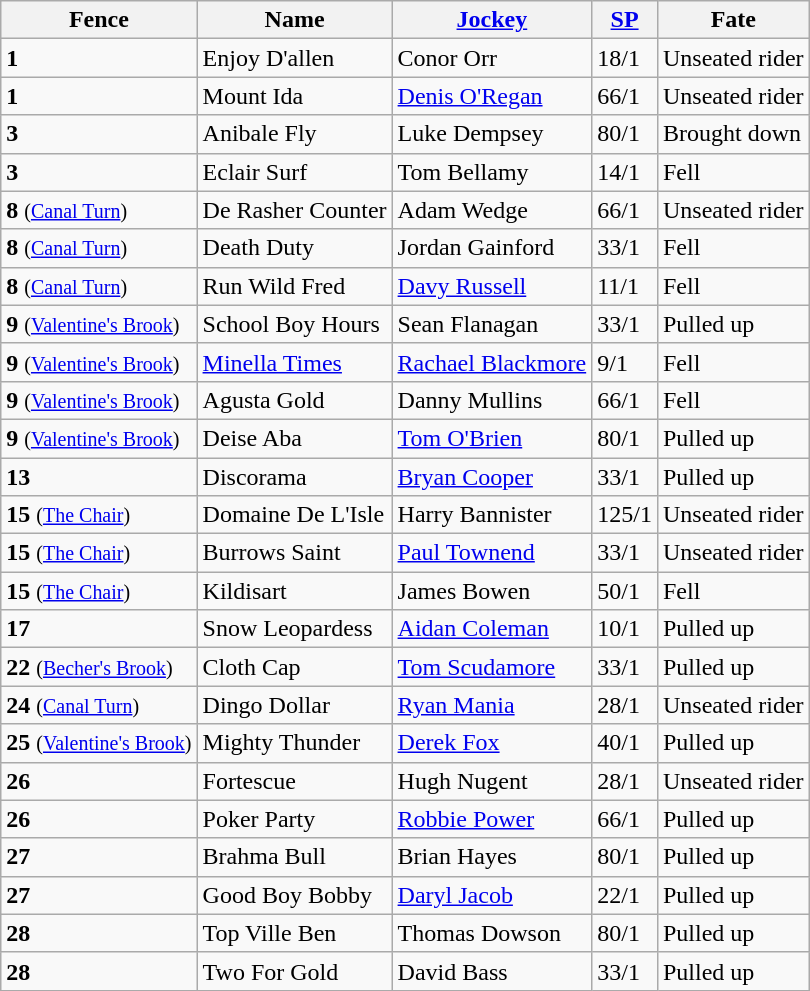<table class="wikitable sortable">
<tr>
<th>Fence</th>
<th>Name</th>
<th><a href='#'>Jockey</a></th>
<th><a href='#'>SP</a></th>
<th>Fate</th>
</tr>
<tr>
<td><strong>1</strong></td>
<td>Enjoy D'allen</td>
<td>Conor Orr</td>
<td>18/1</td>
<td>Unseated rider</td>
</tr>
<tr>
<td><strong>1</strong></td>
<td>Mount Ida</td>
<td><a href='#'>Denis O'Regan</a></td>
<td>66/1</td>
<td>Unseated rider</td>
</tr>
<tr>
<td><strong>3</strong></td>
<td>Anibale Fly</td>
<td>Luke Dempsey</td>
<td>80/1</td>
<td>Brought down</td>
</tr>
<tr>
<td><strong>3</strong></td>
<td>Eclair Surf</td>
<td>Tom Bellamy</td>
<td>14/1</td>
<td>Fell</td>
</tr>
<tr>
<td><strong>8</strong> <small>(<a href='#'>Canal Turn</a>)</small></td>
<td>De Rasher Counter</td>
<td>Adam Wedge</td>
<td>66/1</td>
<td>Unseated rider</td>
</tr>
<tr>
<td><strong>8</strong> <small>(<a href='#'>Canal Turn</a>)</small></td>
<td>Death Duty</td>
<td>Jordan Gainford</td>
<td>33/1</td>
<td>Fell</td>
</tr>
<tr>
<td><strong>8</strong> <small>(<a href='#'>Canal Turn</a>)</small></td>
<td>Run Wild Fred</td>
<td><a href='#'>Davy Russell</a></td>
<td>11/1</td>
<td>Fell</td>
</tr>
<tr>
<td><strong>9</strong> <small>(<a href='#'>Valentine's Brook</a>)</small></td>
<td>School Boy Hours</td>
<td>Sean Flanagan</td>
<td>33/1</td>
<td>Pulled up</td>
</tr>
<tr>
<td><strong>9</strong> <small>(<a href='#'>Valentine's Brook</a>)</small></td>
<td><a href='#'>Minella Times</a></td>
<td><a href='#'>Rachael Blackmore</a></td>
<td>9/1</td>
<td>Fell</td>
</tr>
<tr>
<td><strong>9</strong> <small>(<a href='#'>Valentine's Brook</a>)</small></td>
<td>Agusta Gold</td>
<td>Danny Mullins</td>
<td>66/1</td>
<td>Fell</td>
</tr>
<tr>
<td><strong>9</strong> <small>(<a href='#'>Valentine's Brook</a>)</small></td>
<td>Deise Aba</td>
<td><a href='#'>Tom O'Brien</a></td>
<td>80/1</td>
<td>Pulled up</td>
</tr>
<tr>
<td><strong>13</strong></td>
<td>Discorama</td>
<td><a href='#'>Bryan Cooper</a></td>
<td>33/1</td>
<td>Pulled up</td>
</tr>
<tr>
<td><strong>15</strong> <small>(<a href='#'>The Chair</a>)</small></td>
<td>Domaine De L'Isle</td>
<td>Harry Bannister</td>
<td>125/1</td>
<td>Unseated rider</td>
</tr>
<tr>
<td><strong>15</strong> <small>(<a href='#'>The Chair</a>)</small></td>
<td>Burrows Saint</td>
<td><a href='#'>Paul Townend</a></td>
<td>33/1</td>
<td>Unseated rider</td>
</tr>
<tr>
<td><strong>15</strong> <small>(<a href='#'>The Chair</a>)</small></td>
<td>Kildisart</td>
<td>James Bowen</td>
<td>50/1</td>
<td>Fell</td>
</tr>
<tr>
<td><strong>17</strong></td>
<td>Snow Leopardess</td>
<td><a href='#'>Aidan Coleman</a></td>
<td>10/1</td>
<td>Pulled up</td>
</tr>
<tr>
<td><strong>22</strong> <small>(<a href='#'>Becher's Brook</a>)</small></td>
<td>Cloth Cap</td>
<td><a href='#'>Tom Scudamore</a></td>
<td>33/1</td>
<td>Pulled up</td>
</tr>
<tr>
<td><strong>24</strong> <small>(<a href='#'>Canal Turn</a>)</small></td>
<td>Dingo Dollar</td>
<td><a href='#'>Ryan Mania</a></td>
<td>28/1</td>
<td>Unseated rider</td>
</tr>
<tr>
<td><strong>25</strong> <small>(<a href='#'>Valentine's Brook</a>)</small></td>
<td>Mighty Thunder</td>
<td><a href='#'>Derek Fox</a></td>
<td>40/1</td>
<td>Pulled up</td>
</tr>
<tr>
<td><strong>26</strong></td>
<td>Fortescue</td>
<td>Hugh Nugent</td>
<td>28/1</td>
<td>Unseated rider</td>
</tr>
<tr>
<td><strong>26</strong></td>
<td>Poker Party</td>
<td><a href='#'>Robbie Power</a></td>
<td>66/1</td>
<td>Pulled up</td>
</tr>
<tr>
<td><strong>27</strong></td>
<td>Brahma Bull</td>
<td>Brian Hayes</td>
<td>80/1</td>
<td>Pulled up</td>
</tr>
<tr>
<td><strong>27</strong></td>
<td>Good Boy Bobby</td>
<td><a href='#'>Daryl Jacob</a></td>
<td>22/1</td>
<td>Pulled up</td>
</tr>
<tr>
<td><strong>28</strong></td>
<td>Top Ville Ben</td>
<td>Thomas Dowson</td>
<td>80/1</td>
<td>Pulled up</td>
</tr>
<tr>
<td><strong>28</strong></td>
<td>Two For Gold</td>
<td>David Bass</td>
<td>33/1</td>
<td>Pulled up</td>
</tr>
</table>
